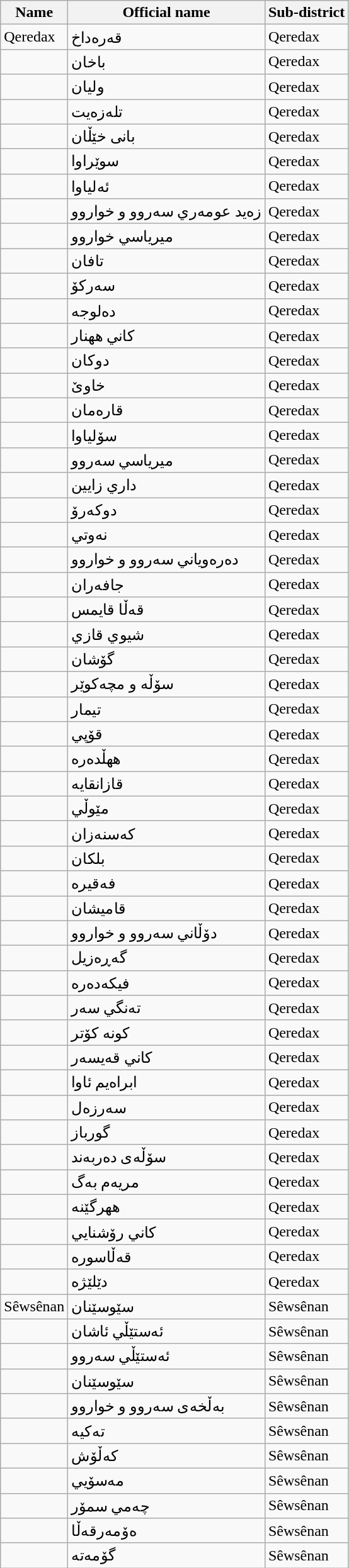<table class="wikitable">
<tr>
<th>Name</th>
<th>Official name</th>
<th>Sub-district</th>
</tr>
<tr>
<td>Qeredax</td>
<td>قه‌ره‌داخ</td>
<td>Qeredax</td>
</tr>
<tr>
<td></td>
<td>باخان</td>
<td>Qeredax</td>
</tr>
<tr>
<td></td>
<td>وليان</td>
<td>Qeredax</td>
</tr>
<tr>
<td></td>
<td>تله‌زه‌‌یت</td>
<td>Qeredax</td>
</tr>
<tr>
<td></td>
<td>بانی خێڵان</td>
<td>Qeredax</td>
</tr>
<tr>
<td></td>
<td>سوێراوا</td>
<td>Qeredax</td>
</tr>
<tr>
<td></td>
<td>ئه‌لياوا</td>
<td>Qeredax</td>
</tr>
<tr>
<td></td>
<td>زه‌‌ید عومه‌ري سه‌روو و خواروو</td>
<td>Qeredax</td>
</tr>
<tr>
<td></td>
<td>ميرياسي خواروو</td>
<td>Qeredax</td>
</tr>
<tr>
<td></td>
<td>تافان</td>
<td>Qeredax</td>
</tr>
<tr>
<td></td>
<td>سه‌ركۆ</td>
<td>Qeredax</td>
</tr>
<tr>
<td></td>
<td>ده‌لوجه‌</td>
<td>Qeredax</td>
</tr>
<tr>
<td></td>
<td>كاني ههنار</td>
<td>Qeredax</td>
</tr>
<tr>
<td></td>
<td>دوكان</td>
<td>Qeredax</td>
</tr>
<tr>
<td></td>
<td>خاوێ</td>
<td>Qeredax</td>
</tr>
<tr>
<td></td>
<td>قاره‌مان</td>
<td>Qeredax</td>
</tr>
<tr>
<td></td>
<td>سۆلياوا</td>
<td>Qeredax</td>
</tr>
<tr>
<td></td>
<td>ميرياسي سه‌روو</td>
<td>Qeredax</td>
</tr>
<tr>
<td></td>
<td>داري زايين</td>
<td>Qeredax</td>
</tr>
<tr>
<td></td>
<td>دوكه‌رۆ</td>
<td>Qeredax</td>
</tr>
<tr>
<td></td>
<td>نه‌وتي</td>
<td>Qeredax</td>
</tr>
<tr>
<td></td>
<td>ده‌ره‌وياني سه‌روو و خواروو</td>
<td>Qeredax</td>
</tr>
<tr>
<td></td>
<td>جافه‌ران</td>
<td>Qeredax</td>
</tr>
<tr>
<td></td>
<td>قه‌‌ڵا قايمس</td>
<td>Qeredax</td>
</tr>
<tr>
<td></td>
<td>شيوي قازي</td>
<td>Qeredax</td>
</tr>
<tr>
<td></td>
<td>گۆشان</td>
<td>Qeredax</td>
</tr>
<tr>
<td></td>
<td>سۆڵه‌ و مچه‌كوێر</td>
<td>Qeredax</td>
</tr>
<tr>
<td></td>
<td>تيمار</td>
<td>Qeredax</td>
</tr>
<tr>
<td></td>
<td>قۆپي</td>
<td>Qeredax</td>
</tr>
<tr>
<td></td>
<td>ههڵده‌ره‌</td>
<td>Qeredax</td>
</tr>
<tr>
<td></td>
<td>قازانقايه‌</td>
<td>Qeredax</td>
</tr>
<tr>
<td></td>
<td>مێوڵي</td>
<td>Qeredax</td>
</tr>
<tr>
<td></td>
<td>كه‌سنه‌زان</td>
<td>Qeredax</td>
</tr>
<tr>
<td></td>
<td>بلكان</td>
<td>Qeredax</td>
</tr>
<tr>
<td></td>
<td>فه‌قيره‌</td>
<td>Qeredax</td>
</tr>
<tr>
<td></td>
<td>قاميشان</td>
<td>Qeredax</td>
</tr>
<tr>
<td></td>
<td>دۆڵاني سه‌روو و خواروو</td>
<td>Qeredax</td>
</tr>
<tr>
<td></td>
<td>گه‌ڕه‌زيل</td>
<td>Qeredax</td>
</tr>
<tr>
<td></td>
<td>فيكه‌ده‌ره‌</td>
<td>Qeredax</td>
</tr>
<tr>
<td></td>
<td>ته‌نگي سه‌ر</td>
<td>Qeredax</td>
</tr>
<tr>
<td></td>
<td>كونه‌ كۆتر</td>
<td>Qeredax</td>
</tr>
<tr>
<td></td>
<td>كاني قه‌‌یسه‌ر</td>
<td>Qeredax</td>
</tr>
<tr>
<td></td>
<td>ابراه‌‌یم ئاوا</td>
<td>Qeredax</td>
</tr>
<tr>
<td></td>
<td>سه‌رزه‌ل</td>
<td>Qeredax</td>
</tr>
<tr>
<td></td>
<td>گورباز</td>
<td>Qeredax</td>
</tr>
<tr>
<td></td>
<td>سۆڵه‌‌ی ده‌ربه‌ند</td>
<td>Qeredax</td>
</tr>
<tr>
<td></td>
<td>مريه‌م به‌گ</td>
<td>Qeredax</td>
</tr>
<tr>
<td></td>
<td>ههرگێنه‌</td>
<td>Qeredax</td>
</tr>
<tr>
<td></td>
<td>كاني رۆشنايي</td>
<td>Qeredax</td>
</tr>
<tr>
<td></td>
<td>قه‌‌ڵاسوره‌</td>
<td>Qeredax</td>
</tr>
<tr>
<td></td>
<td>دێلێژه‌</td>
<td>Qeredax</td>
</tr>
<tr>
<td>Sêwsênan</td>
<td>سێوسێنان</td>
<td>Sêwsênan</td>
</tr>
<tr>
<td></td>
<td>ئه‌ستێڵي ئاشان</td>
<td>Sêwsênan</td>
</tr>
<tr>
<td></td>
<td>ئه‌ستێڵي سه‌روو</td>
<td>Sêwsênan</td>
</tr>
<tr>
<td></td>
<td>سێوسێنان</td>
<td>Sêwsênan</td>
</tr>
<tr>
<td></td>
<td>به‌ڵخه‌‌ی سه‌روو و خواروو</td>
<td>Sêwsênan</td>
</tr>
<tr>
<td></td>
<td>ته‌كيه‌</td>
<td>Sêwsênan</td>
</tr>
<tr>
<td></td>
<td>كه‌ڵۆش</td>
<td>Sêwsênan</td>
</tr>
<tr>
<td></td>
<td>مه‌سۆيي</td>
<td>Sêwsênan</td>
</tr>
<tr>
<td></td>
<td>چه‌مي سمۆر</td>
<td>Sêwsênan</td>
</tr>
<tr>
<td></td>
<td>ه‌ۆمه‌رقه‌‌ڵا</td>
<td>Sêwsênan</td>
</tr>
<tr>
<td></td>
<td>گۆمه‌ته‌</td>
<td>Sêwsênan</td>
</tr>
</table>
